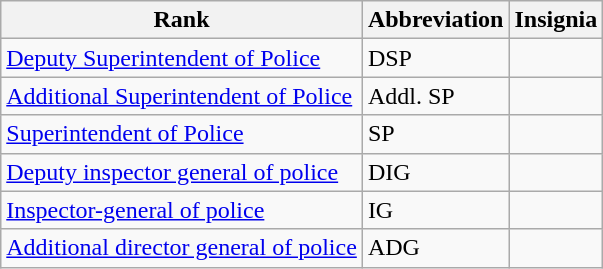<table class="wikitable">
<tr>
<th>Rank</th>
<th>Abbreviation</th>
<th>Insignia</th>
</tr>
<tr>
<td><a href='#'>Deputy Superintendent of Police</a></td>
<td>DSP</td>
<td></td>
</tr>
<tr>
<td><a href='#'>Additional Superintendent of Police</a></td>
<td>Addl. SP</td>
<td></td>
</tr>
<tr>
<td><a href='#'>Superintendent of Police</a></td>
<td>SP</td>
<td></td>
</tr>
<tr>
<td><a href='#'>Deputy inspector general of police</a></td>
<td>DIG</td>
<td></td>
</tr>
<tr>
<td><a href='#'>Inspector-general of police</a></td>
<td>IG</td>
<td></td>
</tr>
<tr>
<td><a href='#'>Additional director general of police</a></td>
<td>ADG</td>
<td></td>
</tr>
</table>
